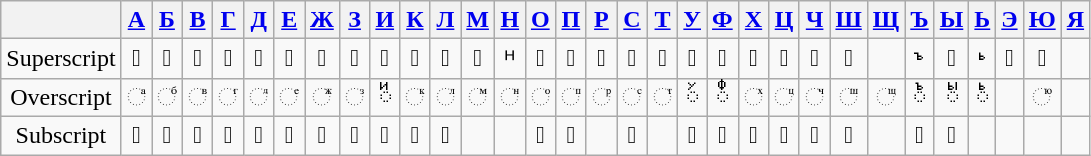<table class="wikitable nounderlines" style="text-align:center;">
<tr>
<th></th>
<th><a href='#'>А</a></th>
<th><a href='#'>Б</a></th>
<th><a href='#'>В</a></th>
<th><a href='#'>Г</a></th>
<th><a href='#'>Д</a></th>
<th><a href='#'>Е</a></th>
<th><a href='#'>Ж</a></th>
<th><a href='#'>З</a></th>
<th><a href='#'>И</a></th>
<th><a href='#'>К</a></th>
<th><a href='#'>Л</a></th>
<th><a href='#'>М</a></th>
<th><a href='#'>Н</a></th>
<th><a href='#'>О</a></th>
<th><a href='#'>П</a></th>
<th><a href='#'>Р</a></th>
<th><a href='#'>С</a></th>
<th><a href='#'>Т</a></th>
<th><a href='#'>У</a></th>
<th><a href='#'>Ф</a></th>
<th><a href='#'>Х</a></th>
<th><a href='#'>Ц</a></th>
<th><a href='#'>Ч</a></th>
<th><a href='#'>Ш</a></th>
<th><a href='#'>Щ</a></th>
<th><a href='#'>Ъ</a></th>
<th><a href='#'>Ы</a></th>
<th><a href='#'>Ь</a></th>
<th><a href='#'>Э</a></th>
<th><a href='#'>Ю</a></th>
<th><a href='#'>Я</a></th>
</tr>
<tr>
<td>Superscript</td>
<td>𞀰</td>
<td>𞀱</td>
<td>𞀲</td>
<td>𞀳</td>
<td>𞀴</td>
<td>𞀵</td>
<td>𞀶</td>
<td>𞀷</td>
<td>𞀸</td>
<td>𞀹</td>
<td>𞀺</td>
<td>𞀻</td>
<td>ᵸ</td>
<td>𞀼</td>
<td>𞀽</td>
<td>𞀾</td>
<td>𞀿</td>
<td>𞁀</td>
<td>𞁁</td>
<td>𞁂</td>
<td>𞁃</td>
<td>𞁄</td>
<td>𞁅</td>
<td>𞁆</td>
<td></td>
<td>ꚜ</td>
<td>𞁇</td>
<td>ꚝ</td>
<td>𞁈</td>
<td>𞁉</td>
<td></td>
</tr>
<tr>
<td>Overscript</td>
<td>◌ⷶ</td>
<td>◌ⷠ</td>
<td>◌ⷡ</td>
<td>◌ⷢ</td>
<td>◌ⷣ</td>
<td>◌ⷷ</td>
<td>◌ⷤ</td>
<td>◌ⷥ</td>
<td>◌ꙵ</td>
<td>◌ⷦ</td>
<td>◌ⷧ</td>
<td>◌ⷨ</td>
<td>◌ⷩ</td>
<td>◌ⷪ</td>
<td>◌ⷫ</td>
<td>◌ⷬ</td>
<td>◌ⷭ</td>
<td>◌ⷮ</td>
<td>◌ꙷ</td>
<td>◌ꚞ</td>
<td>◌ⷯ</td>
<td>◌ⷰ</td>
<td>◌ⷱ</td>
<td>◌ⷲ</td>
<td>◌ⷳ</td>
<td>◌ꙸ</td>
<td>◌ꙹ</td>
<td>◌ꙺ</td>
<td></td>
<td>◌ⷻ</td>
<td></td>
</tr>
<tr>
<td>Subscript</td>
<td>𞁑</td>
<td>𞁒</td>
<td>𞁓</td>
<td>𞁔</td>
<td>𞁕</td>
<td>𞁖</td>
<td>𞁗</td>
<td>𞁘</td>
<td>𞁙</td>
<td>𞁚</td>
<td>𞁛</td>
<td></td>
<td></td>
<td>𞁜</td>
<td>𞁝</td>
<td></td>
<td>𞁞</td>
<td></td>
<td>𞁟</td>
<td>𞁠</td>
<td>𞁡</td>
<td>𞁢</td>
<td>𞁣</td>
<td>𞁤</td>
<td></td>
<td>𞁥</td>
<td>𞁦</td>
<td></td>
<td></td>
<td></td>
<td></td>
</tr>
</table>
